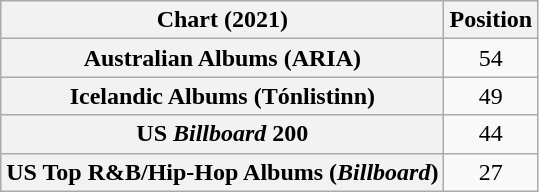<table class="wikitable sortable plainrowheaders" style="text-align:center">
<tr>
<th scope="col">Chart (2021)</th>
<th scope="col">Position</th>
</tr>
<tr>
<th scope="row">Australian Albums (ARIA)</th>
<td>54</td>
</tr>
<tr>
<th scope="row">Icelandic Albums (Tónlistinn)</th>
<td>49</td>
</tr>
<tr>
<th scope="row">US <em>Billboard</em> 200</th>
<td>44</td>
</tr>
<tr>
<th scope="row">US Top R&B/Hip-Hop Albums (<em>Billboard</em>)</th>
<td>27</td>
</tr>
</table>
